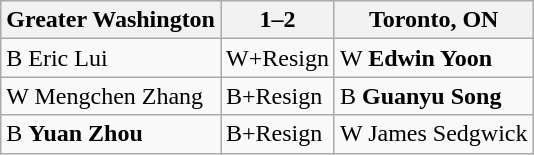<table class="wikitable">
<tr>
<th>Greater Washington</th>
<th>1–2</th>
<th>Toronto, ON</th>
</tr>
<tr>
<td>B Eric Lui</td>
<td>W+Resign</td>
<td>W <strong>Edwin Yoon</strong></td>
</tr>
<tr>
<td>W Mengchen Zhang</td>
<td>B+Resign</td>
<td>B <strong>Guanyu Song</strong></td>
</tr>
<tr>
<td>B <strong>Yuan Zhou</strong></td>
<td>B+Resign</td>
<td>W James Sedgwick</td>
</tr>
</table>
